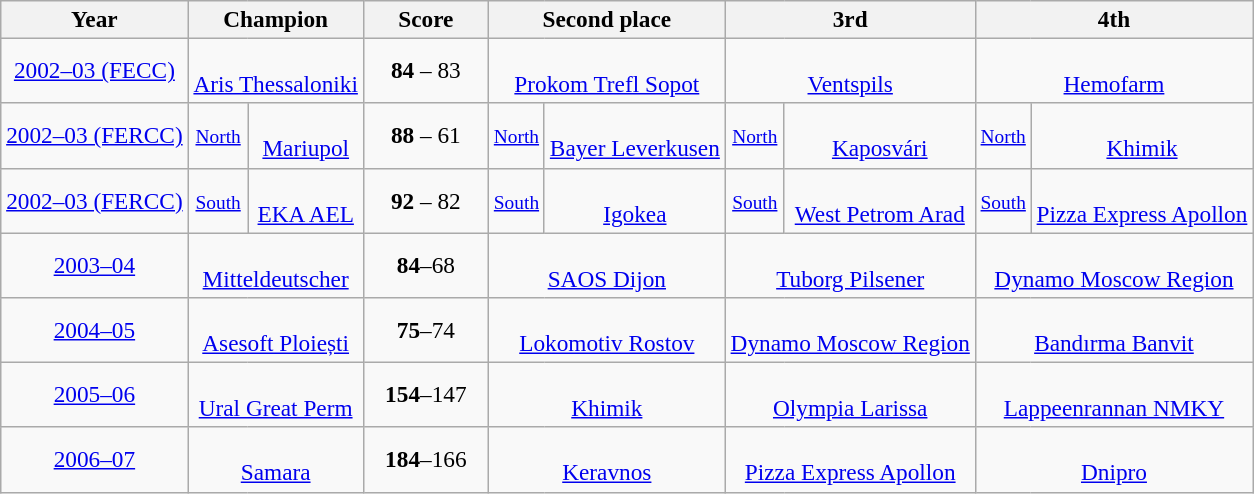<table class="wikitable" style="font-size: 97%; text-align: center;">
<tr>
<th>Year</th>
<th colspan="2">Champion</th>
<th width="10%">Score</th>
<th colspan="2">Second place</th>
<th colspan="2">3rd</th>
<th colspan="2">4th</th>
</tr>
<tr>
<td><a href='#'>2002–03 (FECC)</a></td>
<td colspan="2"><br> <a href='#'>Aris Thessaloniki</a></td>
<td><strong>84</strong> – 83</td>
<td colspan="2"><br> <a href='#'>Prokom Trefl Sopot</a></td>
<td colspan="2"><br> <a href='#'>Ventspils</a></td>
<td colspan="2"> <br> <a href='#'>Hemofarm</a></td>
</tr>
<tr>
<td><a href='#'>2002–03 (FERCC)</a></td>
<td><a href='#'><small>North</small></a></td>
<td><br> <a href='#'>Mariupol</a></td>
<td><strong>88</strong> – 61</td>
<td><a href='#'><small>North</small></a></td>
<td><br> <a href='#'>Bayer Leverkusen</a></td>
<td><a href='#'><small>North</small></a></td>
<td><br><a href='#'>Kaposvári</a></td>
<td><a href='#'><small>North</small></a></td>
<td><br> <a href='#'>Khimik</a></td>
</tr>
<tr>
<td><a href='#'>2002–03 (FERCC)</a></td>
<td><a href='#'><small>South</small></a></td>
<td><br> <a href='#'>EKA AEL</a></td>
<td><strong>92</strong> – 82</td>
<td><a href='#'><small>South</small></a></td>
<td><br> <a href='#'>Igokea</a></td>
<td><a href='#'><small>South</small></a></td>
<td><br> <a href='#'>West Petrom Arad</a></td>
<td><a href='#'><small>South</small></a></td>
<td><br> <a href='#'>Pizza Express Apollon</a></td>
</tr>
<tr>
<td><a href='#'>2003–04</a></td>
<td colspan="2"><br> <a href='#'>Mitteldeutscher</a></td>
<td><strong>84</strong>–68</td>
<td colspan="2"><br> <a href='#'>SAOS Dijon</a></td>
<td colspan="2"><br> <a href='#'>Tuborg Pilsener</a></td>
<td colspan="2"><br> <a href='#'>Dynamo Moscow Region</a></td>
</tr>
<tr>
<td><a href='#'>2004–05</a></td>
<td colspan="2"><br> <a href='#'>Asesoft Ploiești</a></td>
<td><strong>75</strong>–74</td>
<td colspan="2"><br> <a href='#'>Lokomotiv Rostov</a></td>
<td colspan="2"><br> <a href='#'>Dynamo Moscow Region</a></td>
<td colspan="2"><br> <a href='#'>Bandırma Banvit</a></td>
</tr>
<tr>
<td><a href='#'>2005–06</a></td>
<td colspan="2"><br> <a href='#'>Ural Great Perm</a></td>
<td><strong>154</strong>–147 <br> </td>
<td colspan="2"><br> <a href='#'>Khimik</a></td>
<td colspan="2"><br> <a href='#'>Olympia Larissa</a></td>
<td colspan="2"><br> <a href='#'>Lappeenrannan NMKY</a></td>
</tr>
<tr>
<td><a href='#'>2006–07</a></td>
<td colspan="2"><br> <a href='#'>Samara</a></td>
<td><strong>184</strong>–166 <br> </td>
<td colspan="2"><br> <a href='#'>Keravnos</a></td>
<td colspan="2"><br> <a href='#'>Pizza Express Apollon</a></td>
<td colspan="2"><br> <a href='#'>Dnipro</a></td>
</tr>
</table>
